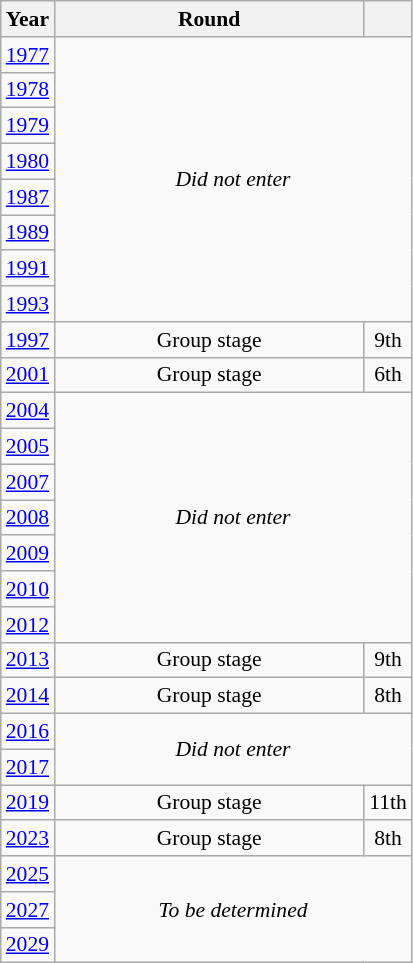<table class="wikitable" style="text-align: center; font-size:90%">
<tr>
<th>Year</th>
<th style="width:200px">Round</th>
<th></th>
</tr>
<tr>
<td><a href='#'>1977</a></td>
<td colspan="2" rowspan="8"><em>Did not enter</em></td>
</tr>
<tr>
<td><a href='#'>1978</a></td>
</tr>
<tr>
<td><a href='#'>1979</a></td>
</tr>
<tr>
<td><a href='#'>1980</a></td>
</tr>
<tr>
<td><a href='#'>1987</a></td>
</tr>
<tr>
<td><a href='#'>1989</a></td>
</tr>
<tr>
<td><a href='#'>1991</a></td>
</tr>
<tr>
<td><a href='#'>1993</a></td>
</tr>
<tr>
<td><a href='#'>1997</a></td>
<td>Group stage</td>
<td>9th</td>
</tr>
<tr>
<td><a href='#'>2001</a></td>
<td>Group stage</td>
<td>6th</td>
</tr>
<tr>
<td><a href='#'>2004</a></td>
<td colspan="2" rowspan="7"><em>Did not enter</em></td>
</tr>
<tr>
<td><a href='#'>2005</a></td>
</tr>
<tr>
<td><a href='#'>2007</a></td>
</tr>
<tr>
<td><a href='#'>2008</a></td>
</tr>
<tr>
<td><a href='#'>2009</a></td>
</tr>
<tr>
<td><a href='#'>2010</a></td>
</tr>
<tr>
<td><a href='#'>2012</a></td>
</tr>
<tr>
<td><a href='#'>2013</a></td>
<td>Group stage</td>
<td>9th</td>
</tr>
<tr>
<td><a href='#'>2014</a></td>
<td>Group stage</td>
<td>8th</td>
</tr>
<tr>
<td><a href='#'>2016</a></td>
<td colspan="2" rowspan="2"><em>Did not enter</em></td>
</tr>
<tr>
<td><a href='#'>2017</a></td>
</tr>
<tr>
<td><a href='#'>2019</a></td>
<td>Group stage</td>
<td>11th</td>
</tr>
<tr>
<td><a href='#'>2023</a></td>
<td>Group stage</td>
<td>8th</td>
</tr>
<tr>
<td><a href='#'>2025</a></td>
<td colspan="2" rowspan="3"><em>To be determined</em></td>
</tr>
<tr>
<td><a href='#'>2027</a></td>
</tr>
<tr>
<td><a href='#'>2029</a></td>
</tr>
</table>
